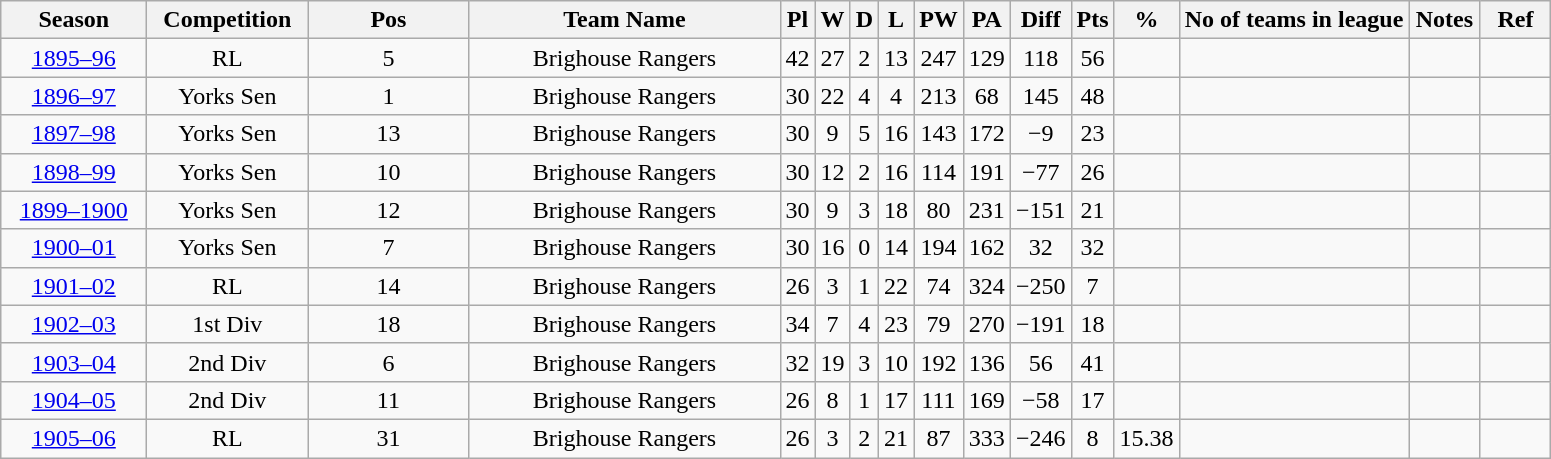<table class="wikitable" style="text-align:center;">
<tr>
<th width=90 abbr="season">Season</th>
<th width=100 abbr="Competition">Competition</th>
<th width=100 abbr="Position">Pos</th>
<th width=200 abbr="Club">Team Name</th>
<th width 50 abbr="Pl">Pl</th>
<th width 50 abbr="W">W</th>
<th width 50 abbr="D">D</th>
<th width 50 abbr="L">L</th>
<th width 60 abbr="PF">PW</th>
<th width 60 abbr="PA">PA</th>
<th width 100 abbr="Diff">Diff</th>
<th width 60 abbr="Pts">Pts</th>
<th width 100 abbr="%">%</th>
<th width 100 abbr="No of Teams">No of teams in league</th>
<th width=40 abbr="Notes">Notes</th>
<th width=40 abbr="Ref">Ref</th>
</tr>
<tr>
<td><a href='#'>1895–96</a></td>
<td>RL</td>
<td>5</td>
<td>Brighouse Rangers</td>
<td>42</td>
<td>27</td>
<td>2</td>
<td>13</td>
<td>247</td>
<td>129</td>
<td>118</td>
<td>56</td>
<td></td>
<td></td>
<td></td>
<td></td>
</tr>
<tr>
<td><a href='#'>1896–97</a></td>
<td>Yorks Sen</td>
<td>1</td>
<td>Brighouse Rangers</td>
<td>30</td>
<td>22</td>
<td>4</td>
<td>4</td>
<td>213</td>
<td>68</td>
<td>145</td>
<td>48</td>
<td></td>
<td></td>
<td></td>
<td></td>
</tr>
<tr>
<td><a href='#'>1897–98</a></td>
<td>Yorks Sen</td>
<td>13</td>
<td>Brighouse Rangers</td>
<td>30</td>
<td>9</td>
<td>5</td>
<td>16</td>
<td>143</td>
<td>172</td>
<td>−9</td>
<td>23</td>
<td></td>
<td></td>
<td></td>
<td></td>
</tr>
<tr>
<td><a href='#'>1898–99</a></td>
<td>Yorks Sen</td>
<td>10</td>
<td>Brighouse Rangers</td>
<td>30</td>
<td>12</td>
<td>2</td>
<td>16</td>
<td>114</td>
<td>191</td>
<td>−77</td>
<td>26</td>
<td></td>
<td></td>
<td></td>
<td></td>
</tr>
<tr>
<td><a href='#'>1899–1900</a></td>
<td>Yorks Sen</td>
<td>12</td>
<td>Brighouse Rangers</td>
<td>30</td>
<td>9</td>
<td>3</td>
<td>18</td>
<td>80</td>
<td>231</td>
<td>−151</td>
<td>21</td>
<td></td>
<td></td>
<td></td>
<td></td>
</tr>
<tr>
<td><a href='#'>1900–01</a></td>
<td>Yorks Sen</td>
<td>7</td>
<td>Brighouse Rangers</td>
<td>30</td>
<td>16</td>
<td>0</td>
<td>14</td>
<td>194</td>
<td>162</td>
<td>32</td>
<td>32</td>
<td></td>
<td></td>
<td></td>
<td></td>
</tr>
<tr>
<td><a href='#'>1901–02</a></td>
<td>RL</td>
<td>14</td>
<td>Brighouse Rangers</td>
<td>26</td>
<td>3</td>
<td>1</td>
<td>22</td>
<td>74</td>
<td>324</td>
<td>−250</td>
<td>7</td>
<td></td>
<td></td>
<td></td>
<td></td>
</tr>
<tr>
<td><a href='#'>1902–03</a></td>
<td>1st Div</td>
<td>18</td>
<td>Brighouse Rangers</td>
<td>34</td>
<td>7</td>
<td>4</td>
<td>23</td>
<td>79</td>
<td>270</td>
<td>−191</td>
<td>18</td>
<td></td>
<td></td>
<td></td>
<td></td>
</tr>
<tr>
<td><a href='#'>1903–04</a></td>
<td>2nd Div</td>
<td>6</td>
<td>Brighouse Rangers</td>
<td>32</td>
<td>19</td>
<td>3</td>
<td>10</td>
<td>192</td>
<td>136</td>
<td>56</td>
<td>41</td>
<td></td>
<td></td>
<td></td>
<td></td>
</tr>
<tr>
<td><a href='#'>1904–05</a></td>
<td>2nd Div</td>
<td>11</td>
<td>Brighouse Rangers</td>
<td>26</td>
<td>8</td>
<td>1</td>
<td>17</td>
<td>111</td>
<td>169</td>
<td>−58</td>
<td>17</td>
<td></td>
<td></td>
<td></td>
<td></td>
</tr>
<tr>
<td><a href='#'>1905–06</a></td>
<td>RL</td>
<td>31</td>
<td>Brighouse Rangers</td>
<td>26</td>
<td>3</td>
<td>2</td>
<td>21</td>
<td>87</td>
<td>333</td>
<td>−246</td>
<td>8</td>
<td>15.38</td>
<td></td>
<td></td>
<td></td>
</tr>
</table>
